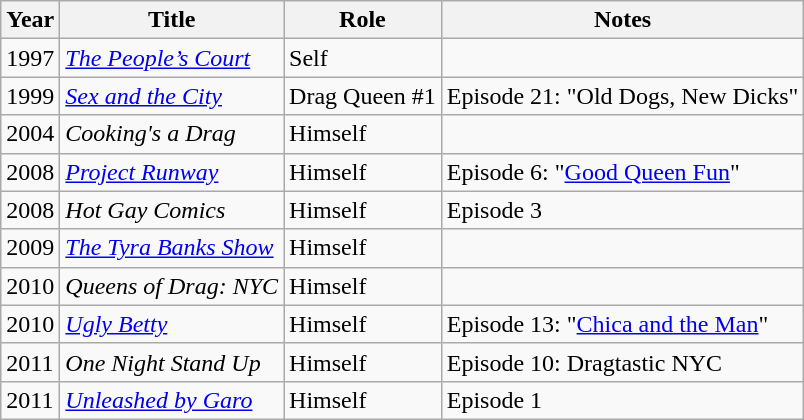<table class="wikitable sortable">
<tr>
<th>Year</th>
<th>Title</th>
<th>Role</th>
<th class="unsortable">Notes</th>
</tr>
<tr>
<td>1997</td>
<td><em><a href='#'>The People’s Court</a></em></td>
<td>Self</td>
<td></td>
</tr>
<tr>
<td>1999</td>
<td><em><a href='#'>Sex and the City</a></em></td>
<td>Drag Queen #1</td>
<td>Episode 21: "Old Dogs, New Dicks"</td>
</tr>
<tr>
<td>2004</td>
<td><em>Cooking's a Drag</em></td>
<td>Himself</td>
<td></td>
</tr>
<tr>
<td>2008</td>
<td><em><a href='#'>Project Runway</a></em></td>
<td>Himself</td>
<td>Episode 6: "<a href='#'>Good Queen Fun</a>"</td>
</tr>
<tr>
<td>2008</td>
<td><em>Hot Gay Comics</em></td>
<td>Himself</td>
<td>Episode 3</td>
</tr>
<tr>
<td>2009</td>
<td><em><a href='#'>The Tyra Banks Show</a></em></td>
<td>Himself</td>
<td></td>
</tr>
<tr>
<td>2010</td>
<td><em>Queens of Drag: NYC</em></td>
<td>Himself</td>
<td></td>
</tr>
<tr>
<td>2010</td>
<td><em><a href='#'>Ugly Betty</a></em></td>
<td>Himself</td>
<td>Episode 13: "<a href='#'>Chica and the Man</a>"</td>
</tr>
<tr>
<td>2011</td>
<td><em>One Night Stand Up</em></td>
<td>Himself</td>
<td>Episode 10: Dragtastic NYC</td>
</tr>
<tr>
<td>2011</td>
<td><em><a href='#'>Unleashed by Garo</a></em></td>
<td>Himself</td>
<td>Episode 1</td>
</tr>
</table>
